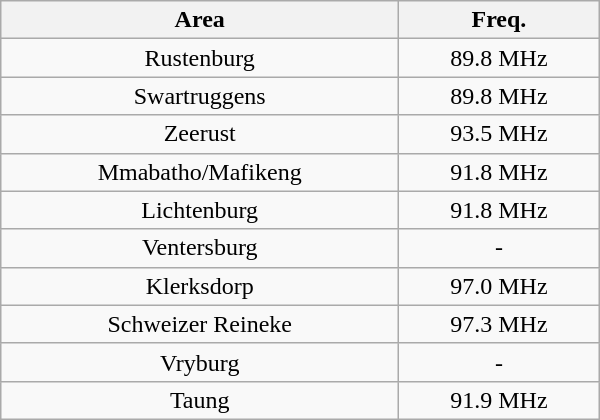<table class="wikitable sortable" style="text-align:center; width:400px; height:200px;">
<tr>
<th>Area</th>
<th>Freq.</th>
</tr>
<tr>
<td>Rustenburg</td>
<td>89.8 MHz</td>
</tr>
<tr>
<td>Swartruggens</td>
<td>89.8 MHz</td>
</tr>
<tr>
<td>Zeerust</td>
<td>93.5 MHz</td>
</tr>
<tr>
<td>Mmabatho/Mafikeng</td>
<td>91.8 MHz</td>
</tr>
<tr>
<td>Lichtenburg</td>
<td>91.8 MHz</td>
</tr>
<tr>
<td>Ventersburg</td>
<td>-</td>
</tr>
<tr>
<td>Klerksdorp</td>
<td>97.0 MHz</td>
</tr>
<tr>
<td>Schweizer Reineke</td>
<td>97.3 MHz</td>
</tr>
<tr>
<td>Vryburg</td>
<td>-</td>
</tr>
<tr>
<td>Taung</td>
<td>91.9 MHz</td>
</tr>
</table>
